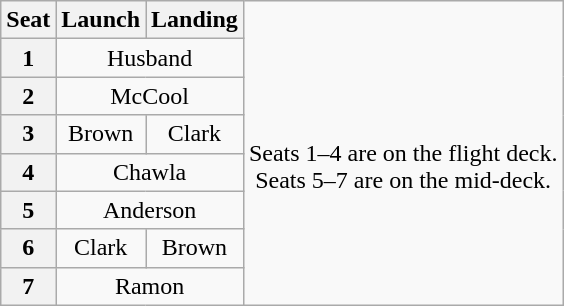<table class="wikitable" style="text-align:center">
<tr>
<th>Seat</th>
<th>Launch</th>
<th>Landing</th>
<td rowspan=8><br>Seats 1–4 are on the flight deck.<br>Seats 5–7 are on the mid-deck.</td>
</tr>
<tr>
<th>1</th>
<td colspan=2>Husband</td>
</tr>
<tr>
<th>2</th>
<td colspan=2>McCool</td>
</tr>
<tr>
<th>3</th>
<td>Brown</td>
<td>Clark</td>
</tr>
<tr>
<th>4</th>
<td colspan=2>Chawla</td>
</tr>
<tr>
<th>5</th>
<td colspan=2>Anderson</td>
</tr>
<tr>
<th>6</th>
<td>Clark</td>
<td>Brown</td>
</tr>
<tr>
<th>7</th>
<td colspan=2>Ramon</td>
</tr>
</table>
